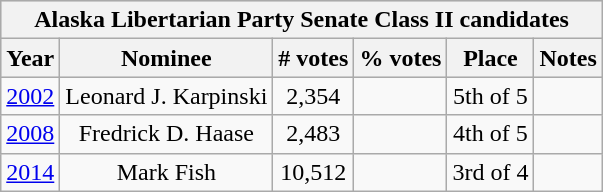<table class=wikitable style="text-align:center;">
<tr style="background:lightgrey;">
<th colspan="9">Alaska Libertarian Party Senate Class II candidates</th>
</tr>
<tr style="background:lightgrey;">
<th>Year</th>
<th>Nominee</th>
<th># votes</th>
<th>% votes</th>
<th>Place</th>
<th>Notes</th>
</tr>
<tr>
<td><a href='#'>2002</a></td>
<td>Leonard J. Karpinski</td>
<td>2,354</td>
<td></td>
<td>5th of 5</td>
<td></td>
</tr>
<tr>
<td><a href='#'>2008</a></td>
<td>Fredrick D. Haase</td>
<td>2,483</td>
<td></td>
<td>4th of 5</td>
<td></td>
</tr>
<tr>
<td><a href='#'>2014</a></td>
<td>Mark Fish</td>
<td>10,512</td>
<td></td>
<td>3rd of 4</td>
<td></td>
</tr>
</table>
